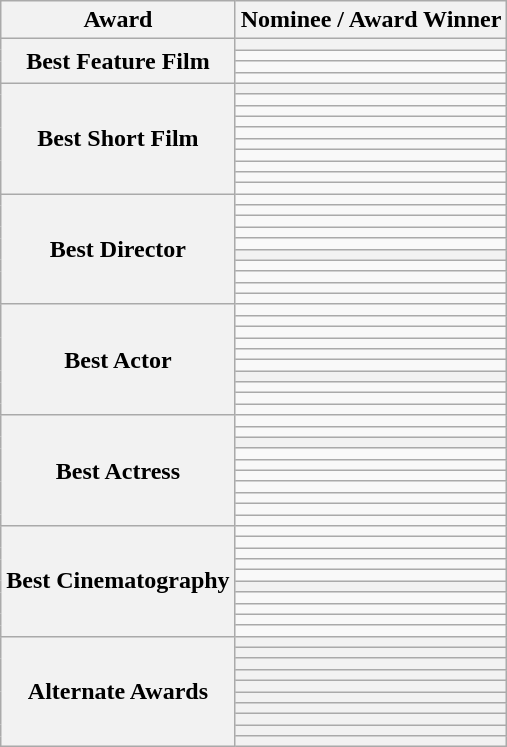<table role="presentation" class="wikitable mw-collapsible mw-collapsed">
<tr>
<th>Award</th>
<th>Nominee / Award Winner</th>
</tr>
<tr>
<th rowspan="4">Best Feature Film</th>
<th></th>
</tr>
<tr>
<td></td>
</tr>
<tr>
<td></td>
</tr>
<tr>
<td></td>
</tr>
<tr>
<th rowspan="10">Best Short Film</th>
<th></th>
</tr>
<tr>
<td></td>
</tr>
<tr>
<td></td>
</tr>
<tr>
<td></td>
</tr>
<tr>
<td></td>
</tr>
<tr>
<td></td>
</tr>
<tr>
<td></td>
</tr>
<tr>
<td></td>
</tr>
<tr>
<td></td>
</tr>
<tr>
<td></td>
</tr>
<tr>
<th rowspan="10">Best Director</th>
<td></td>
</tr>
<tr>
<td></td>
</tr>
<tr>
<td></td>
</tr>
<tr>
<td></td>
</tr>
<tr>
<td></td>
</tr>
<tr>
<th></th>
</tr>
<tr>
<td></td>
</tr>
<tr>
<td></td>
</tr>
<tr>
<td></td>
</tr>
<tr>
<td></td>
</tr>
<tr>
<th rowspan="10">Best Actor</th>
<td></td>
</tr>
<tr>
<td></td>
</tr>
<tr>
<td></td>
</tr>
<tr>
<td></td>
</tr>
<tr>
<td></td>
</tr>
<tr>
<td></td>
</tr>
<tr>
<th></th>
</tr>
<tr>
<td></td>
</tr>
<tr>
<td></td>
</tr>
<tr>
<td></td>
</tr>
<tr>
<th rowspan="10">Best Actress</th>
<td></td>
</tr>
<tr>
<td></td>
</tr>
<tr>
<th></th>
</tr>
<tr>
<td></td>
</tr>
<tr>
<td></td>
</tr>
<tr>
<td></td>
</tr>
<tr>
<td></td>
</tr>
<tr>
<td></td>
</tr>
<tr>
<td></td>
</tr>
<tr>
<td></td>
</tr>
<tr>
<th rowspan="10">Best Cinematography</th>
<td></td>
</tr>
<tr>
<td></td>
</tr>
<tr>
<td></td>
</tr>
<tr>
<td></td>
</tr>
<tr>
<td></td>
</tr>
<tr>
<th></th>
</tr>
<tr>
<td></td>
</tr>
<tr>
<td></td>
</tr>
<tr>
<td></td>
</tr>
<tr>
<td></td>
</tr>
<tr>
<th rowspan="10">Alternate Awards</th>
<th></th>
</tr>
<tr>
<th></th>
</tr>
<tr>
<th></th>
</tr>
<tr>
<th></th>
</tr>
<tr>
<th></th>
</tr>
<tr>
<th></th>
</tr>
<tr>
<th></th>
</tr>
<tr>
<th></th>
</tr>
<tr>
<th></th>
</tr>
<tr>
<th></th>
</tr>
</table>
